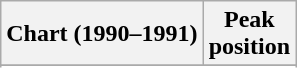<table class="wikitable sortable">
<tr>
<th align="left">Chart (1990–1991)</th>
<th align="center">Peak<br>position</th>
</tr>
<tr>
</tr>
<tr>
</tr>
</table>
